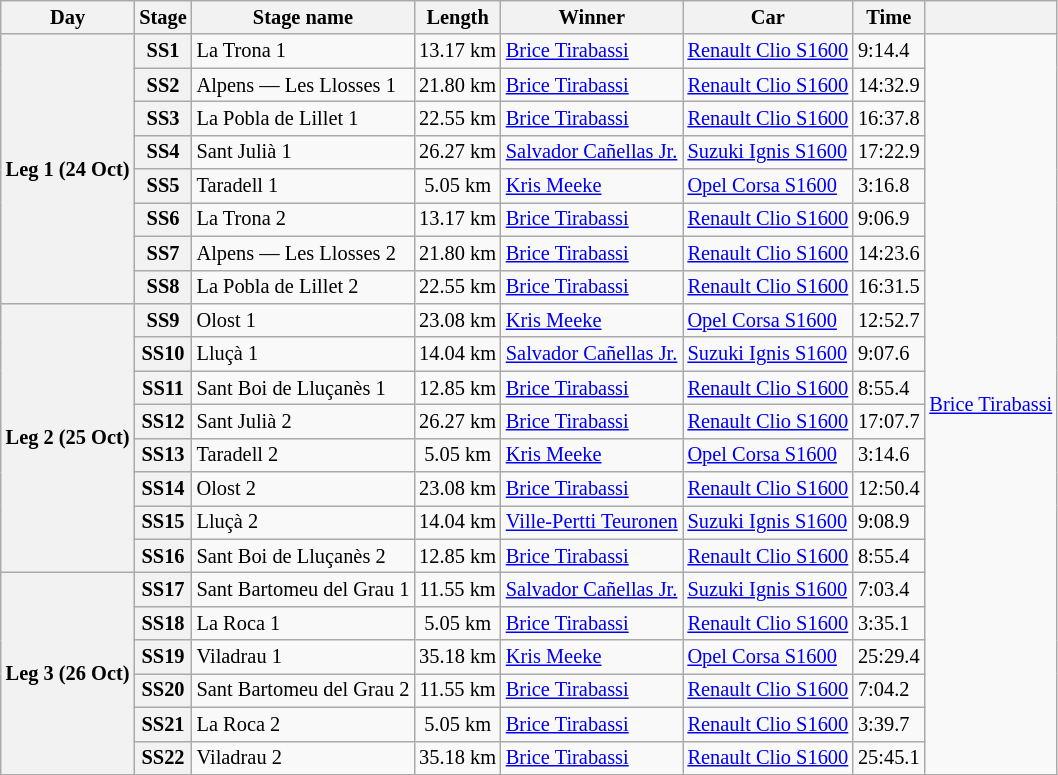<table class="wikitable" style="font-size: 85%;">
<tr>
<th>Day</th>
<th>Stage</th>
<th>Stage name</th>
<th>Length</th>
<th>Winner</th>
<th>Car</th>
<th>Time</th>
<th></th>
</tr>
<tr>
<th rowspan="8">Leg 1 (24 Oct)</th>
<th>SS1</th>
<td>La Trona 1</td>
<td align="center">13.17 km</td>
<td> <a href='#'>Brice Tirabassi</a></td>
<td><a href='#'>Renault Clio S1600</a></td>
<td>9:14.4</td>
<td rowspan="22"> <a href='#'>Brice Tirabassi</a></td>
</tr>
<tr>
<th>SS2</th>
<td>Alpens — Les Llosses 1</td>
<td align="center">21.80 km</td>
<td> <a href='#'>Brice Tirabassi</a></td>
<td><a href='#'>Renault Clio S1600</a></td>
<td>14:32.9</td>
</tr>
<tr>
<th>SS3</th>
<td>La Pobla de Lillet 1</td>
<td align="center">22.55 km</td>
<td> <a href='#'>Brice Tirabassi</a></td>
<td><a href='#'>Renault Clio S1600</a></td>
<td>16:37.8</td>
</tr>
<tr>
<th>SS4</th>
<td>Sant Julià 1</td>
<td align="center">26.27 km</td>
<td> <a href='#'>Salvador Cañellas Jr.</a></td>
<td><a href='#'>Suzuki Ignis S1600</a></td>
<td>17:22.9</td>
</tr>
<tr>
<th>SS5</th>
<td>Taradell 1</td>
<td align="center">5.05 km</td>
<td> <a href='#'>Kris Meeke</a></td>
<td><a href='#'>Opel Corsa S1600</a></td>
<td>3:16.8</td>
</tr>
<tr>
<th>SS6</th>
<td>La Trona 2</td>
<td align="center">13.17 km</td>
<td> <a href='#'>Brice Tirabassi</a></td>
<td><a href='#'>Renault Clio S1600</a></td>
<td>9:06.9</td>
</tr>
<tr>
<th>SS7</th>
<td>Alpens — Les Llosses 2</td>
<td align="center">21.80 km</td>
<td> <a href='#'>Brice Tirabassi</a></td>
<td><a href='#'>Renault Clio S1600</a></td>
<td>14:23.6</td>
</tr>
<tr>
<th>SS8</th>
<td>La Pobla de Lillet 2</td>
<td align="center">22.55 km</td>
<td> <a href='#'>Brice Tirabassi</a></td>
<td><a href='#'>Renault Clio S1600</a></td>
<td>16:31.5</td>
</tr>
<tr>
<th rowspan="8">Leg 2 (25 Oct)</th>
<th>SS9</th>
<td>Olost 1</td>
<td align="center">23.08 km</td>
<td> <a href='#'>Kris Meeke</a></td>
<td><a href='#'>Opel Corsa S1600</a></td>
<td>12:52.7</td>
</tr>
<tr>
<th>SS10</th>
<td>Lluçà 1</td>
<td align="center">14.04 km</td>
<td> <a href='#'>Salvador Cañellas Jr.</a></td>
<td><a href='#'>Suzuki Ignis S1600</a></td>
<td>9:07.6</td>
</tr>
<tr>
<th>SS11</th>
<td>Sant Boi de Lluçanès 1</td>
<td align="center">12.85 km</td>
<td> <a href='#'>Brice Tirabassi</a></td>
<td><a href='#'>Renault Clio S1600</a></td>
<td>8:55.4</td>
</tr>
<tr>
<th>SS12</th>
<td>Sant Julià 2</td>
<td align="center">26.27 km</td>
<td> <a href='#'>Brice Tirabassi</a></td>
<td><a href='#'>Renault Clio S1600</a></td>
<td>17:07.7</td>
</tr>
<tr>
<th>SS13</th>
<td>Taradell 2</td>
<td align="center">5.05 km</td>
<td> <a href='#'>Kris Meeke</a></td>
<td><a href='#'>Opel Corsa S1600</a></td>
<td>3:14.6</td>
</tr>
<tr>
<th>SS14</th>
<td>Olost 2</td>
<td align="center">23.08 km</td>
<td> <a href='#'>Brice Tirabassi</a></td>
<td><a href='#'>Renault Clio S1600</a></td>
<td>12:50.4</td>
</tr>
<tr>
<th>SS15</th>
<td>Lluçà 2</td>
<td align="center">14.04 km</td>
<td> <a href='#'>Ville-Pertti Teuronen</a></td>
<td><a href='#'>Suzuki Ignis S1600</a></td>
<td>9:08.9</td>
</tr>
<tr>
<th>SS16</th>
<td>Sant Boi de Lluçanès 2</td>
<td align="center">12.85 km</td>
<td> <a href='#'>Brice Tirabassi</a></td>
<td><a href='#'>Renault Clio S1600</a></td>
<td>8:55.4</td>
</tr>
<tr>
<th rowspan="6">Leg 3 (26 Oct)</th>
<th>SS17</th>
<td>Sant Bartomeu del Grau 1</td>
<td align="center">11.55 km</td>
<td> <a href='#'>Salvador Cañellas Jr.</a></td>
<td><a href='#'>Suzuki Ignis S1600</a></td>
<td>7:03.4</td>
</tr>
<tr>
<th>SS18</th>
<td>La Roca 1</td>
<td align="center">5.05 km</td>
<td> <a href='#'>Brice Tirabassi</a></td>
<td><a href='#'>Renault Clio S1600</a></td>
<td>3:35.1</td>
</tr>
<tr>
<th>SS19</th>
<td>Viladrau 1</td>
<td align="center">35.18 km</td>
<td> <a href='#'>Kris Meeke</a></td>
<td><a href='#'>Opel Corsa S1600</a></td>
<td>25:29.4</td>
</tr>
<tr>
<th>SS20</th>
<td>Sant Bartomeu del Grau 2</td>
<td align="center">11.55 km</td>
<td> <a href='#'>Brice Tirabassi</a></td>
<td><a href='#'>Renault Clio S1600</a></td>
<td>7:04.2</td>
</tr>
<tr>
<th>SS21</th>
<td>La Roca 2</td>
<td align="center">5.05 km</td>
<td> <a href='#'>Brice Tirabassi</a></td>
<td><a href='#'>Renault Clio S1600</a></td>
<td>3:39.7</td>
</tr>
<tr>
<th>SS22</th>
<td>Viladrau 2</td>
<td align="center">35.18 km</td>
<td> <a href='#'>Brice Tirabassi</a></td>
<td><a href='#'>Renault Clio S1600</a></td>
<td>25:45.1</td>
</tr>
<tr>
</tr>
</table>
